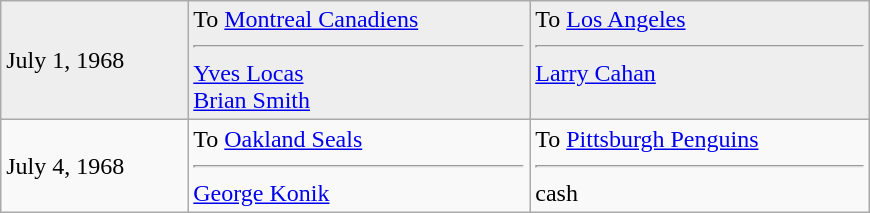<table class="wikitable" style="border:1px solid #999; width:580px;">
<tr style="background:#eee;">
<td>July 1, 1968</td>
<td valign="top">To <a href='#'>Montreal Canadiens</a><hr><a href='#'>Yves Locas</a><br><a href='#'>Brian Smith</a></td>
<td valign="top">To <a href='#'>Los Angeles</a><hr><a href='#'>Larry Cahan</a></td>
</tr>
<tr>
<td>July 4, 1968</td>
<td valign="top">To <a href='#'>Oakland Seals</a><hr><a href='#'>George Konik</a></td>
<td valign="top">To <a href='#'>Pittsburgh Penguins</a><hr>cash</td>
</tr>
</table>
